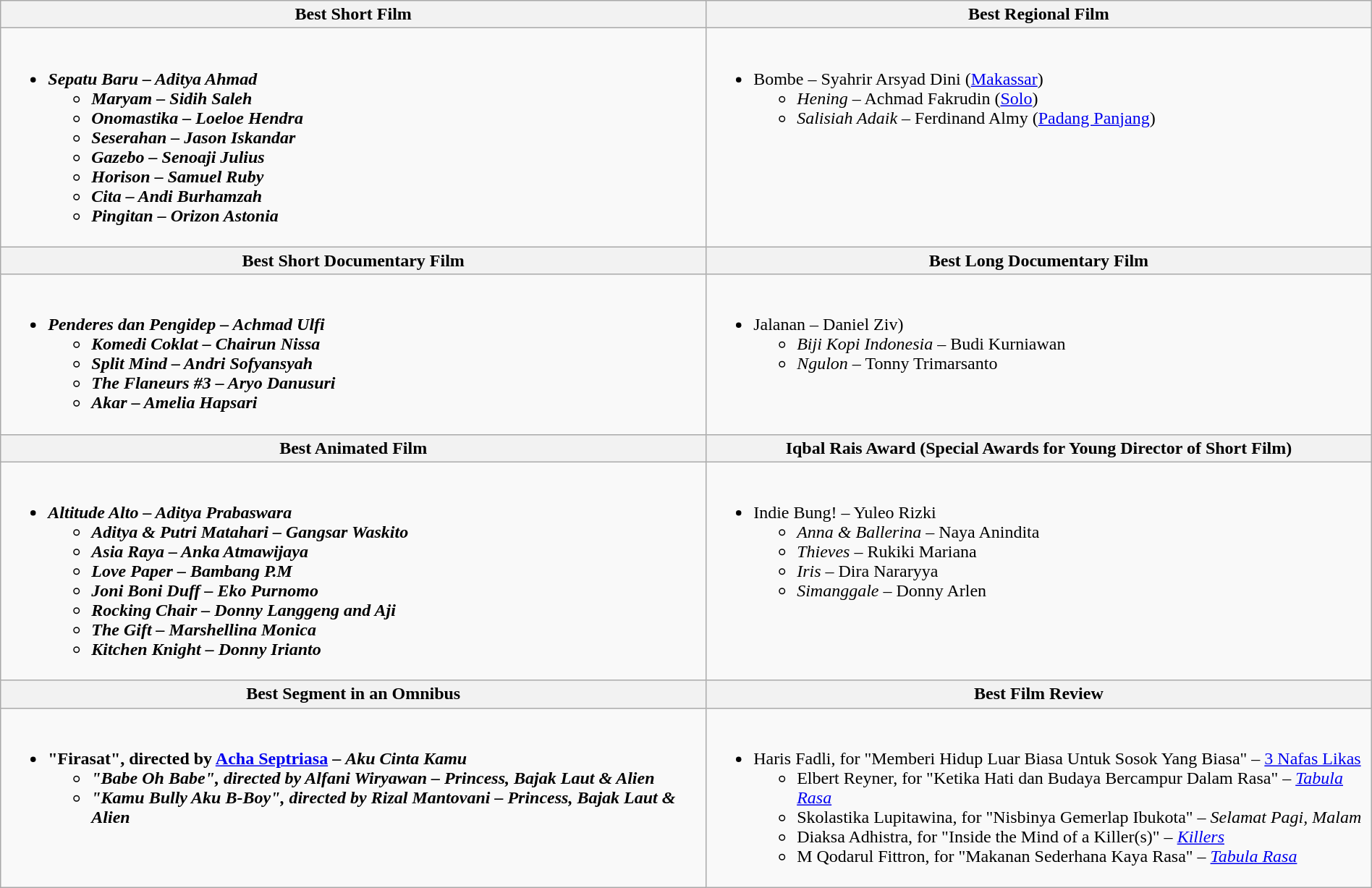<table class=wikitable style="width:100%;">
<tr>
<th style="width=50%">Best Short Film</th>
<th style="width=50%">Best Regional Film</th>
</tr>
<tr>
<td valign= "top"><br><ul><li><strong><em>Sepatu Baru<em> – Aditya Ahmad<strong><ul><li></em>Maryam<em> – Sidih Saleh</li><li></em>Onomastika<em> – Loeloe Hendra</li><li></em>Seserahan<em> – Jason Iskandar</li><li></em>Gazebo<em> – Senoaji Julius</li><li></em>Horison<em> – Samuel Ruby</li><li></em>Cita<em> – Andi Burhamzah</li><li></em>Pingitan<em> – Orizon Astonia</li></ul></li></ul></td>
<td valign= "top"><br><ul><li></em></strong>Bombe</em> – Syahrir Arsyad Dini (<a href='#'>Makassar</a>)</strong><ul><li><em>Hening</em> – Achmad Fakrudin (<a href='#'>Solo</a>)</li><li><em>Salisiah Adaik</em> – Ferdinand Almy (<a href='#'>Padang Panjang</a>)</li></ul></li></ul></td>
</tr>
<tr>
<th style="width=50%">Best Short Documentary Film</th>
<th style="width=50%">Best Long Documentary Film</th>
</tr>
<tr>
<td valign= "top"><br><ul><li><strong><em>Penderes dan Pengidep<em> – Achmad Ulfi<strong><ul><li></em>Komedi Coklat<em> – Chairun Nissa</li><li></em>Split Mind<em> – Andri Sofyansyah</li><li></em>The Flaneurs #3<em> – Aryo Danusuri</li><li></em>Akar<em> – Amelia Hapsari</li></ul></li></ul></td>
<td valign= "top"><br><ul><li></em></strong>Jalanan</em> – Daniel Ziv)</strong><ul><li><em>Biji Kopi Indonesia</em> – Budi Kurniawan</li><li><em>Ngulon</em> – Tonny Trimarsanto</li></ul></li></ul></td>
</tr>
<tr>
<th style="width=50%">Best Animated Film</th>
<th style="width=50%">Iqbal Rais Award (Special Awards for Young Director of Short Film)</th>
</tr>
<tr>
<td valign= "top"><br><ul><li><strong><em>Altitude Alto<em> – Aditya Prabaswara<strong><ul><li></em>Aditya & Putri Matahari<em> – Gangsar Waskito</li><li></em>Asia Raya<em> – Anka Atmawijaya</li><li></em>Love Paper<em> – Bambang P.M</li><li></em>Joni Boni Duff<em> – Eko Purnomo</li><li></em>Rocking Chair<em> – Donny Langgeng and Aji</li><li></em>The Gift<em> – Marshellina Monica</li><li></em>Kitchen Knight<em> – Donny Irianto</li></ul></li></ul></td>
<td valign= "top"><br><ul><li></em></strong>Indie Bung!</em> – Yuleo Rizki</strong><ul><li><em>Anna & Ballerina</em> – Naya Anindita</li><li><em>Thieves</em> – Rukiki Mariana</li><li><em>Iris</em> – Dira Nararyya</li><li><em>Simanggale</em> – Donny Arlen</li></ul></li></ul></td>
</tr>
<tr>
<th style="width=50%">Best Segment in an Omnibus</th>
<th style="width=50%">Best Film Review</th>
</tr>
<tr>
<td valign= "top"><br><ul><li><strong>"Firasat", directed by <a href='#'>Acha Septriasa</a> – <em>Aku Cinta Kamu<strong><em><ul><li>"Babe Oh Babe", directed by Alfani Wiryawan – </em>Princess, Bajak Laut & Alien<em></li><li>"Kamu Bully Aku B-Boy", directed by Rizal Mantovani – </em>Princess, Bajak Laut & Alien<em></li></ul></li></ul></td>
<td valign= "top"><br><ul><li></strong>Haris Fadli, for "Memberi Hidup Luar Biasa Untuk Sosok Yang Biasa" – </em><a href='#'>3 Nafas Likas</a></em></strong><ul><li>Elbert Reyner, for "Ketika Hati dan Budaya Bercampur Dalam Rasa" – <em><a href='#'>Tabula Rasa</a></em></li><li>Skolastika Lupitawina, for "Nisbinya Gemerlap Ibukota" – <em>Selamat Pagi, Malam</em></li><li>Diaksa Adhistra, for "Inside the Mind of a Killer(s)" – <em><a href='#'>Killers</a></em></li><li>M Qodarul Fittron, for "Makanan Sederhana Kaya Rasa" – <em><a href='#'>Tabula Rasa</a></em></li></ul></li></ul></td>
</tr>
</table>
